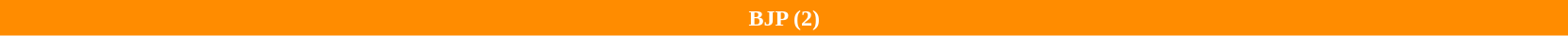<table style="width:88%; text-align:center;">
<tr style="color:white; height:25px;">
<td style="background:DarkOrange; width:10%;"><strong>BJP (2)</strong></td>
</tr>
<tr>
</tr>
</table>
